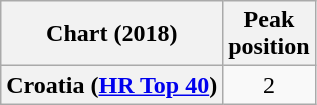<table class="wikitable sortable plainrowheaders" style="text-align:center;">
<tr>
<th>Chart (2018)</th>
<th>Peak<br>position</th>
</tr>
<tr>
<th scope="row">Croatia (<a href='#'>HR Top 40</a>)</th>
<td>2</td>
</tr>
</table>
